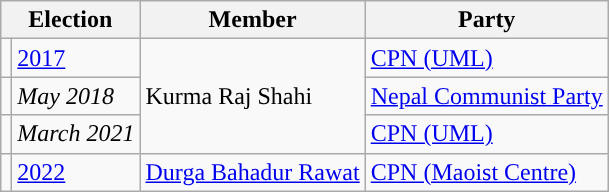<table class="wikitable">
<tr>
<th colspan="2">Election</th>
<th>Member</th>
<th>Party</th>
</tr>
<tr>
<td style="color:inherit;background:"></td>
<td><a href='#'>2017</a></td>
<td rowspan="3">Kurma Raj Shahi</td>
<td><a href='#'>CPN (UML)</a></td>
</tr>
<tr>
<td style="color:inherit;background:"></td>
<td><em>May 2018</em></td>
<td><a href='#'>Nepal Communist Party</a></td>
</tr>
<tr>
<td style="color:inherit;background:"></td>
<td><em>March 2021</em></td>
<td><a href='#'>CPN (UML)</a></td>
</tr>
<tr>
<td style="color:inherit;background:"></td>
<td><a href='#'>2022</a></td>
<td><a href='#'>Durga Bahadur Rawat</a></td>
<td><a href='#'>CPN (Maoist Centre)</a></td>
</tr>
</table>
